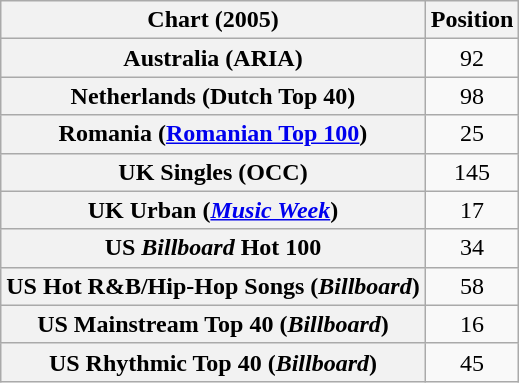<table class="wikitable sortable plainrowheaders" style="text-align:center">
<tr>
<th scope="col">Chart (2005)</th>
<th scope="col">Position</th>
</tr>
<tr>
<th scope="row">Australia (ARIA)</th>
<td>92</td>
</tr>
<tr>
<th scope="row">Netherlands (Dutch Top 40)</th>
<td>98</td>
</tr>
<tr>
<th scope="row">Romania (<a href='#'>Romanian Top 100</a>)</th>
<td>25</td>
</tr>
<tr>
<th scope="row">UK Singles (OCC)</th>
<td>145</td>
</tr>
<tr>
<th scope="row">UK Urban (<em><a href='#'>Music Week</a></em>)</th>
<td>17</td>
</tr>
<tr>
<th scope="row">US <em>Billboard</em> Hot 100</th>
<td>34</td>
</tr>
<tr>
<th scope="row">US Hot R&B/Hip-Hop Songs (<em>Billboard</em>)</th>
<td>58</td>
</tr>
<tr>
<th scope="row">US Mainstream Top 40 (<em>Billboard</em>)</th>
<td>16</td>
</tr>
<tr>
<th scope="row">US Rhythmic Top 40 (<em>Billboard</em>)</th>
<td>45</td>
</tr>
</table>
